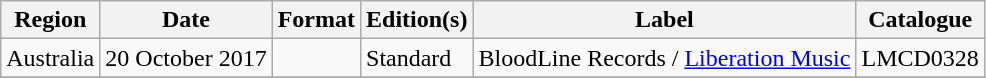<table class="wikitable plainrowheaders">
<tr>
<th scope="col">Region</th>
<th scope="col">Date</th>
<th scope="col">Format</th>
<th scope="col">Edition(s)</th>
<th scope="col">Label</th>
<th scope="col">Catalogue</th>
</tr>
<tr>
<td>Australia</td>
<td>20 October 2017 </td>
<td></td>
<td>Standard</td>
<td>BloodLine Records / <a href='#'>Liberation Music</a></td>
<td>LMCD0328</td>
</tr>
<tr>
</tr>
</table>
